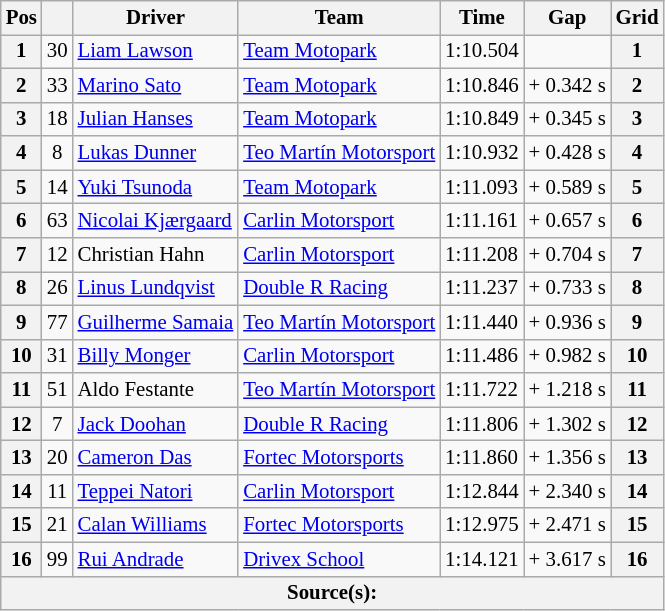<table class="wikitable" style="font-size: 87%;">
<tr>
<th>Pos</th>
<th></th>
<th>Driver</th>
<th>Team</th>
<th>Time</th>
<th>Gap</th>
<th>Grid</th>
</tr>
<tr>
<th>1</th>
<td align="center">30</td>
<td> <a href='#'>Liam Lawson</a></td>
<td><a href='#'>Team Motopark</a></td>
<td>1:10.504</td>
<td></td>
<th>1</th>
</tr>
<tr>
<th>2</th>
<td align="center">33</td>
<td> <a href='#'>Marino Sato</a></td>
<td><a href='#'>Team Motopark</a></td>
<td>1:10.846</td>
<td>+ 0.342 s</td>
<th>2</th>
</tr>
<tr>
<th>3</th>
<td align="center">18</td>
<td> <a href='#'>Julian Hanses</a></td>
<td><a href='#'>Team Motopark</a></td>
<td>1:10.849</td>
<td>+ 0.345 s</td>
<th>3</th>
</tr>
<tr>
<th>4</th>
<td align="center">8</td>
<td> <a href='#'>Lukas Dunner</a></td>
<td><a href='#'>Teo Martín Motorsport</a></td>
<td>1:10.932</td>
<td>+ 0.428 s</td>
<th>4</th>
</tr>
<tr>
<th>5</th>
<td align="center">14</td>
<td> <a href='#'>Yuki Tsunoda</a></td>
<td><a href='#'>Team Motopark</a></td>
<td>1:11.093</td>
<td>+ 0.589 s</td>
<th>5</th>
</tr>
<tr>
<th>6</th>
<td align="center">63</td>
<td> <a href='#'>Nicolai Kjærgaard</a></td>
<td><a href='#'>Carlin Motorsport</a></td>
<td>1:11.161</td>
<td>+ 0.657 s</td>
<th>6</th>
</tr>
<tr>
<th>7</th>
<td align="center">12</td>
<td> Christian Hahn</td>
<td><a href='#'>Carlin Motorsport</a></td>
<td>1:11.208</td>
<td>+ 0.704 s</td>
<th>7</th>
</tr>
<tr>
<th>8</th>
<td align="center">26</td>
<td> <a href='#'>Linus Lundqvist</a></td>
<td><a href='#'>Double R Racing</a></td>
<td>1:11.237</td>
<td>+ 0.733 s</td>
<th>8</th>
</tr>
<tr>
<th>9</th>
<td align="center">77</td>
<td> <a href='#'>Guilherme Samaia</a></td>
<td><a href='#'>Teo Martín Motorsport</a></td>
<td>1:11.440</td>
<td>+ 0.936 s</td>
<th>9</th>
</tr>
<tr>
<th>10</th>
<td align="center">31</td>
<td> <a href='#'>Billy Monger</a></td>
<td><a href='#'>Carlin Motorsport</a></td>
<td>1:11.486</td>
<td>+ 0.982 s</td>
<th>10</th>
</tr>
<tr>
<th>11</th>
<td align="center">51</td>
<td> Aldo Festante</td>
<td><a href='#'>Teo Martín Motorsport</a></td>
<td>1:11.722</td>
<td>+ 1.218 s</td>
<th>11</th>
</tr>
<tr>
<th>12</th>
<td align="center">7</td>
<td> <a href='#'>Jack Doohan</a></td>
<td><a href='#'>Double R Racing</a></td>
<td>1:11.806</td>
<td>+ 1.302 s</td>
<th>12</th>
</tr>
<tr>
<th>13</th>
<td align="center">20</td>
<td> <a href='#'>Cameron Das</a></td>
<td><a href='#'>Fortec Motorsports</a></td>
<td>1:11.860</td>
<td>+ 1.356 s</td>
<th>13</th>
</tr>
<tr>
<th>14</th>
<td align="center">11</td>
<td> <a href='#'>Teppei Natori</a></td>
<td><a href='#'>Carlin Motorsport</a></td>
<td>1:12.844</td>
<td>+ 2.340 s</td>
<th>14</th>
</tr>
<tr>
<th>15</th>
<td align="center">21</td>
<td> <a href='#'>Calan Williams</a></td>
<td><a href='#'>Fortec Motorsports</a></td>
<td>1:12.975</td>
<td>+ 2.471 s</td>
<th>15</th>
</tr>
<tr>
<th>16</th>
<td align="center">99</td>
<td> <a href='#'>Rui Andrade</a></td>
<td><a href='#'>Drivex School</a></td>
<td>1:14.121</td>
<td>+ 3.617 s</td>
<th>16</th>
</tr>
<tr>
<th colspan=7>Source(s):</th>
</tr>
</table>
